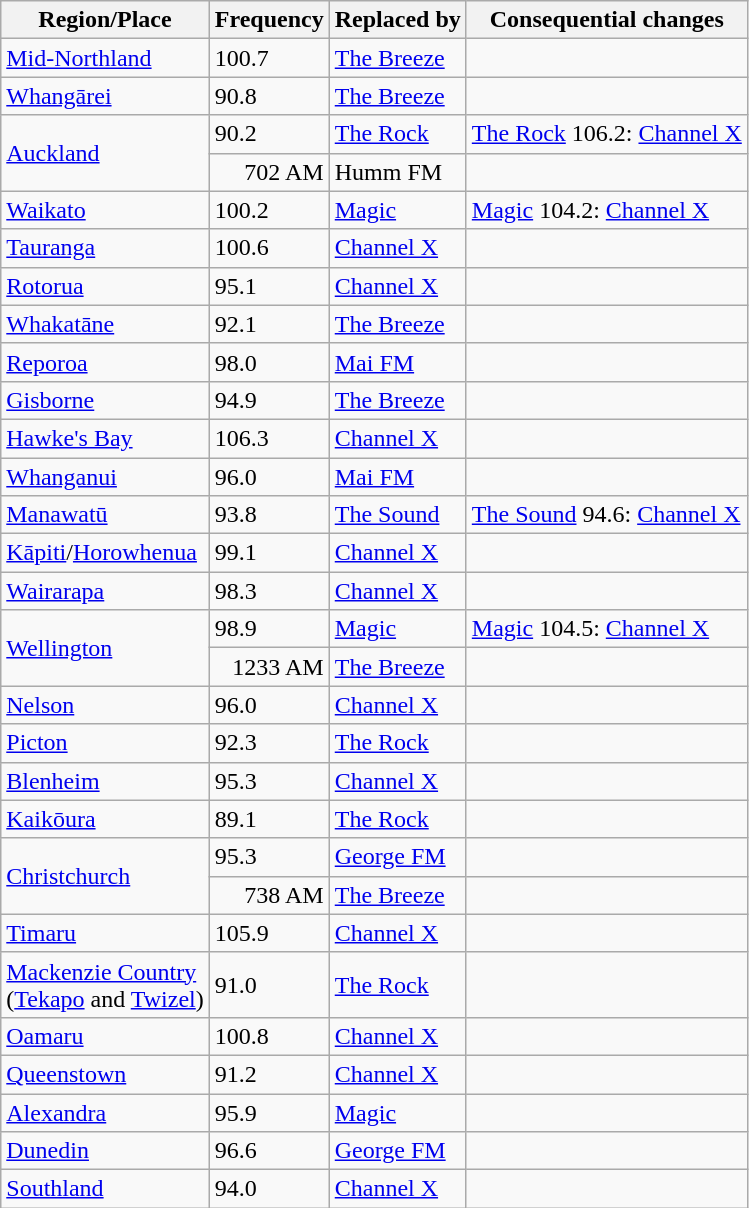<table class="wikitable defaultleft col2right">
<tr>
<th>Region/Place</th>
<th>Frequency</th>
<th>Replaced by</th>
<th>Consequential changes</th>
</tr>
<tr>
<td><a href='#'>Mid-Northland</a></td>
<td>100.7</td>
<td><a href='#'>The Breeze</a></td>
<td></td>
</tr>
<tr>
<td><a href='#'>Whangārei</a></td>
<td>90.8</td>
<td><a href='#'>The Breeze</a></td>
<td></td>
</tr>
<tr>
<td rowspan="2"><a href='#'>Auckland</a></td>
<td>90.2</td>
<td><a href='#'>The Rock</a></td>
<td><a href='#'>The Rock</a> 106.2: <a href='#'>Channel X</a></td>
</tr>
<tr>
<td style="text-align: right;">702 AM</td>
<td style="text-align: left;">Humm FM</td>
<td></td>
</tr>
<tr>
<td><a href='#'>Waikato</a></td>
<td>100.2</td>
<td><a href='#'>Magic</a></td>
<td><a href='#'>Magic</a> 104.2: <a href='#'>Channel X</a></td>
</tr>
<tr>
<td><a href='#'>Tauranga</a></td>
<td>100.6</td>
<td><a href='#'>Channel X</a></td>
<td></td>
</tr>
<tr>
<td><a href='#'>Rotorua</a></td>
<td>95.1</td>
<td><a href='#'>Channel X</a></td>
<td></td>
</tr>
<tr>
<td><a href='#'>Whakatāne</a></td>
<td>92.1</td>
<td><a href='#'>The Breeze</a></td>
<td></td>
</tr>
<tr>
<td><a href='#'>Reporoa</a></td>
<td>98.0</td>
<td><a href='#'>Mai FM</a></td>
<td></td>
</tr>
<tr>
<td><a href='#'>Gisborne</a></td>
<td>94.9</td>
<td><a href='#'>The Breeze</a></td>
</tr>
<tr>
<td><a href='#'>Hawke's Bay</a></td>
<td>106.3</td>
<td><a href='#'>Channel X</a></td>
<td></td>
</tr>
<tr>
<td><a href='#'>Whanganui</a></td>
<td>96.0</td>
<td><a href='#'>Mai FM</a></td>
<td></td>
</tr>
<tr>
<td><a href='#'>Manawatū</a></td>
<td>93.8</td>
<td><a href='#'>The Sound</a></td>
<td><a href='#'>The Sound</a> 94.6: <a href='#'>Channel X</a></td>
</tr>
<tr>
<td><a href='#'>Kāpiti</a>/<a href='#'>Horowhenua</a></td>
<td>99.1</td>
<td><a href='#'>Channel X</a></td>
<td></td>
</tr>
<tr>
<td><a href='#'>Wairarapa</a></td>
<td>98.3</td>
<td><a href='#'>Channel X</a></td>
<td></td>
</tr>
<tr>
<td rowspan="2"><a href='#'>Wellington</a></td>
<td>98.9</td>
<td><a href='#'>Magic</a></td>
<td><a href='#'>Magic</a> 104.5: <a href='#'>Channel X</a></td>
</tr>
<tr>
<td style="text-align: right;">1233 AM</td>
<td style="text-align: left;"><a href='#'>The Breeze</a></td>
<td></td>
</tr>
<tr>
<td><a href='#'>Nelson</a></td>
<td>96.0</td>
<td><a href='#'>Channel X</a></td>
<td></td>
</tr>
<tr>
<td><a href='#'>Picton</a></td>
<td>92.3</td>
<td><a href='#'>The Rock</a></td>
<td></td>
</tr>
<tr>
<td><a href='#'>Blenheim</a></td>
<td>95.3</td>
<td><a href='#'>Channel X</a></td>
<td></td>
</tr>
<tr>
<td><a href='#'>Kaikōura</a></td>
<td>89.1</td>
<td><a href='#'>The Rock</a></td>
<td></td>
</tr>
<tr>
<td rowspan="2"><a href='#'>Christchurch</a></td>
<td>95.3</td>
<td><a href='#'>George FM</a></td>
</tr>
<tr>
<td style="text-align: right;">738 AM</td>
<td style="text-align: left;"><a href='#'>The Breeze</a></td>
<td></td>
</tr>
<tr>
<td><a href='#'>Timaru</a></td>
<td>105.9</td>
<td><a href='#'>Channel X</a></td>
<td></td>
</tr>
<tr>
<td><a href='#'>Mackenzie Country</a> <br> (<a href='#'>Tekapo</a> and <a href='#'>Twizel</a>)</td>
<td>91.0</td>
<td><a href='#'>The Rock</a></td>
</tr>
<tr>
<td><a href='#'>Oamaru</a></td>
<td>100.8</td>
<td><a href='#'>Channel X</a></td>
<td></td>
</tr>
<tr>
<td><a href='#'>Queenstown</a></td>
<td>91.2</td>
<td><a href='#'>Channel X</a></td>
</tr>
<tr>
<td><a href='#'>Alexandra</a></td>
<td>95.9</td>
<td><a href='#'>Magic</a></td>
<td></td>
</tr>
<tr>
<td><a href='#'>Dunedin</a></td>
<td>96.6</td>
<td><a href='#'>George FM</a></td>
<td></td>
</tr>
<tr>
<td><a href='#'>Southland</a></td>
<td>94.0</td>
<td><a href='#'>Channel X</a></td>
</tr>
</table>
